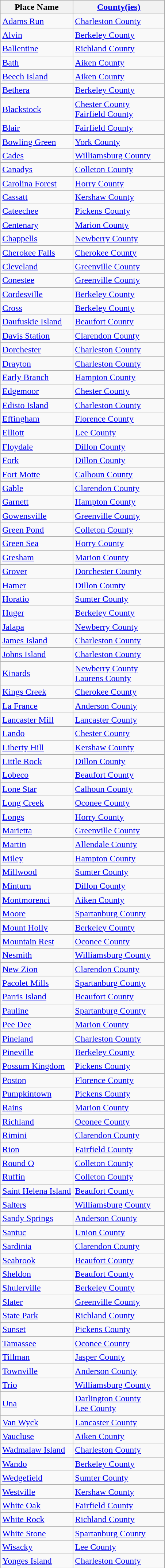<table class="wikitable sortable">
<tr>
<th>Place Name</th>
<th style="width:10em;"><a href='#'>County(ies)</a></th>
</tr>
<tr id="A">
<td><a href='#'>Adams Run</a></td>
<td><a href='#'>Charleston County</a></td>
</tr>
<tr>
<td><a href='#'>Alvin</a></td>
<td><a href='#'>Berkeley County</a></td>
</tr>
<tr id="B">
<td><a href='#'>Ballentine</a></td>
<td><a href='#'>Richland County</a></td>
</tr>
<tr>
<td><a href='#'>Bath</a></td>
<td><a href='#'>Aiken County</a></td>
</tr>
<tr>
<td><a href='#'>Beech Island</a></td>
<td><a href='#'>Aiken County</a></td>
</tr>
<tr>
<td><a href='#'>Bethera</a></td>
<td><a href='#'>Berkeley County</a></td>
</tr>
<tr>
<td><a href='#'>Blackstock</a></td>
<td><a href='#'>Chester County</a><br><a href='#'>Fairfield County</a></td>
</tr>
<tr>
<td><a href='#'>Blair</a></td>
<td><a href='#'>Fairfield County</a></td>
</tr>
<tr>
<td><a href='#'>Bowling Green</a></td>
<td><a href='#'>York County</a></td>
</tr>
<tr id="C">
<td><a href='#'>Cades</a></td>
<td><a href='#'>Williamsburg County</a></td>
</tr>
<tr>
<td><a href='#'>Canadys</a></td>
<td><a href='#'>Colleton County</a></td>
</tr>
<tr>
<td><a href='#'>Carolina Forest</a></td>
<td><a href='#'>Horry County</a></td>
</tr>
<tr>
<td><a href='#'>Cassatt</a></td>
<td><a href='#'>Kershaw County</a></td>
</tr>
<tr>
<td><a href='#'>Cateechee</a></td>
<td><a href='#'>Pickens County</a></td>
</tr>
<tr>
<td><a href='#'>Centenary</a></td>
<td><a href='#'>Marion County</a></td>
</tr>
<tr>
<td><a href='#'>Chappells</a></td>
<td><a href='#'>Newberry County</a></td>
</tr>
<tr>
<td><a href='#'>Cherokee Falls</a></td>
<td><a href='#'>Cherokee County</a></td>
</tr>
<tr>
<td><a href='#'>Cleveland</a></td>
<td><a href='#'>Greenville County</a></td>
</tr>
<tr>
<td><a href='#'>Conestee</a></td>
<td><a href='#'>Greenville County</a></td>
</tr>
<tr>
<td><a href='#'>Cordesville</a></td>
<td><a href='#'>Berkeley County</a></td>
</tr>
<tr>
<td><a href='#'>Cross</a></td>
<td><a href='#'>Berkeley County</a></td>
</tr>
<tr id="D">
<td><a href='#'>Daufuskie Island</a></td>
<td><a href='#'>Beaufort County</a></td>
</tr>
<tr>
<td><a href='#'>Davis Station</a></td>
<td><a href='#'>Clarendon County</a></td>
</tr>
<tr>
<td><a href='#'>Dorchester</a></td>
<td><a href='#'>Charleston County</a></td>
</tr>
<tr>
<td><a href='#'>Drayton</a></td>
<td><a href='#'>Charleston County</a></td>
</tr>
<tr id="E">
<td><a href='#'>Early Branch</a></td>
<td><a href='#'>Hampton County</a></td>
</tr>
<tr>
<td><a href='#'>Edgemoor</a></td>
<td><a href='#'>Chester County</a></td>
</tr>
<tr>
<td><a href='#'>Edisto Island</a></td>
<td><a href='#'>Charleston County</a></td>
</tr>
<tr>
<td><a href='#'>Effingham</a></td>
<td><a href='#'>Florence County</a></td>
</tr>
<tr>
<td><a href='#'>Elliott</a></td>
<td><a href='#'>Lee County</a></td>
</tr>
<tr id="F">
<td><a href='#'>Floydale</a></td>
<td><a href='#'>Dillon County</a></td>
</tr>
<tr>
<td><a href='#'>Fork</a></td>
<td><a href='#'>Dillon County</a></td>
</tr>
<tr>
<td><a href='#'>Fort Motte</a></td>
<td><a href='#'>Calhoun County</a></td>
</tr>
<tr id="G">
<td><a href='#'>Gable</a></td>
<td><a href='#'>Clarendon County</a></td>
</tr>
<tr>
<td><a href='#'>Garnett</a></td>
<td><a href='#'>Hampton County</a></td>
</tr>
<tr>
<td><a href='#'>Gowensville</a></td>
<td><a href='#'>Greenville County</a></td>
</tr>
<tr>
<td><a href='#'>Green Pond</a></td>
<td><a href='#'>Colleton County</a></td>
</tr>
<tr>
<td><a href='#'>Green Sea</a></td>
<td><a href='#'>Horry County</a></td>
</tr>
<tr>
<td><a href='#'>Gresham</a></td>
<td><a href='#'>Marion County</a></td>
</tr>
<tr>
<td><a href='#'>Grover</a></td>
<td><a href='#'>Dorchester County</a></td>
</tr>
<tr id="H">
<td><a href='#'>Hamer</a></td>
<td><a href='#'>Dillon County</a></td>
</tr>
<tr>
<td><a href='#'>Horatio</a></td>
<td><a href='#'>Sumter County</a></td>
</tr>
<tr>
<td><a href='#'>Huger</a></td>
<td><a href='#'>Berkeley County</a></td>
</tr>
<tr id="J">
<td><a href='#'>Jalapa</a></td>
<td><a href='#'>Newberry County</a></td>
</tr>
<tr>
<td><a href='#'>James Island</a></td>
<td><a href='#'>Charleston County</a></td>
</tr>
<tr>
<td><a href='#'>Johns Island</a></td>
<td><a href='#'>Charleston County</a></td>
</tr>
<tr id="K">
<td><a href='#'>Kinards</a></td>
<td><a href='#'>Newberry County</a><br><a href='#'>Laurens County</a></td>
</tr>
<tr>
<td><a href='#'>Kings Creek</a></td>
<td><a href='#'>Cherokee County</a></td>
</tr>
<tr id="L">
<td><a href='#'>La France</a></td>
<td><a href='#'>Anderson County</a></td>
</tr>
<tr>
<td><a href='#'>Lancaster Mill</a></td>
<td><a href='#'>Lancaster County</a></td>
</tr>
<tr>
<td><a href='#'>Lando</a></td>
<td><a href='#'>Chester County</a></td>
</tr>
<tr>
<td><a href='#'>Liberty Hill</a></td>
<td><a href='#'>Kershaw County</a></td>
</tr>
<tr>
<td><a href='#'>Little Rock</a></td>
<td><a href='#'>Dillon County</a></td>
</tr>
<tr>
<td><a href='#'>Lobeco</a></td>
<td><a href='#'>Beaufort County</a></td>
</tr>
<tr>
<td><a href='#'>Lone Star</a></td>
<td><a href='#'>Calhoun County</a></td>
</tr>
<tr>
<td><a href='#'>Long Creek</a></td>
<td><a href='#'>Oconee County</a></td>
</tr>
<tr>
<td><a href='#'>Longs</a></td>
<td><a href='#'>Horry County</a></td>
</tr>
<tr id="M">
<td><a href='#'>Marietta</a></td>
<td><a href='#'>Greenville County</a></td>
</tr>
<tr>
<td><a href='#'>Martin</a></td>
<td><a href='#'>Allendale County</a></td>
</tr>
<tr>
<td><a href='#'>Miley</a></td>
<td><a href='#'>Hampton County</a></td>
</tr>
<tr>
<td><a href='#'>Millwood</a></td>
<td><a href='#'>Sumter County</a></td>
</tr>
<tr>
<td><a href='#'>Minturn</a></td>
<td><a href='#'>Dillon County</a></td>
</tr>
<tr>
<td><a href='#'>Montmorenci</a></td>
<td><a href='#'>Aiken County</a></td>
</tr>
<tr>
<td><a href='#'>Moore</a></td>
<td><a href='#'>Spartanburg County</a></td>
</tr>
<tr>
<td><a href='#'>Mount Holly</a></td>
<td><a href='#'>Berkeley County</a></td>
</tr>
<tr>
<td><a href='#'>Mountain Rest</a></td>
<td><a href='#'>Oconee County</a></td>
</tr>
<tr id="N">
<td><a href='#'>Nesmith</a></td>
<td><a href='#'>Williamsburg County</a></td>
</tr>
<tr>
<td><a href='#'>New Zion</a></td>
<td><a href='#'>Clarendon County</a></td>
</tr>
<tr id="P">
<td><a href='#'>Pacolet Mills</a></td>
<td><a href='#'>Spartanburg County</a></td>
</tr>
<tr>
<td><a href='#'>Parris Island</a></td>
<td><a href='#'>Beaufort County</a></td>
</tr>
<tr>
<td><a href='#'>Pauline</a></td>
<td><a href='#'>Spartanburg County</a></td>
</tr>
<tr>
<td><a href='#'>Pee Dee</a></td>
<td><a href='#'>Marion County</a></td>
</tr>
<tr>
<td><a href='#'>Pineland</a></td>
<td><a href='#'>Charleston County</a></td>
</tr>
<tr>
<td><a href='#'>Pineville</a></td>
<td><a href='#'>Berkeley County</a></td>
</tr>
<tr>
<td><a href='#'>Possum Kingdom</a></td>
<td><a href='#'>Pickens County</a></td>
</tr>
<tr>
<td><a href='#'>Poston</a></td>
<td><a href='#'>Florence County</a></td>
</tr>
<tr>
<td><a href='#'>Pumpkintown</a></td>
<td><a href='#'>Pickens County</a></td>
</tr>
<tr id="R">
<td><a href='#'>Rains</a></td>
<td><a href='#'>Marion County</a></td>
</tr>
<tr>
<td><a href='#'>Richland</a></td>
<td><a href='#'>Oconee County</a></td>
</tr>
<tr>
<td><a href='#'>Rimini</a></td>
<td><a href='#'>Clarendon County</a></td>
</tr>
<tr>
<td><a href='#'>Rion</a></td>
<td><a href='#'>Fairfield County</a></td>
</tr>
<tr>
<td><a href='#'>Round O</a></td>
<td><a href='#'>Colleton County</a></td>
</tr>
<tr>
<td><a href='#'>Ruffin</a></td>
<td><a href='#'>Colleton County</a></td>
</tr>
<tr id="S">
<td><a href='#'>Saint Helena Island</a></td>
<td><a href='#'>Beaufort County</a></td>
</tr>
<tr>
<td><a href='#'>Salters</a></td>
<td><a href='#'>Williamsburg County</a></td>
</tr>
<tr>
<td><a href='#'>Sandy Springs</a></td>
<td><a href='#'>Anderson County</a></td>
</tr>
<tr>
<td><a href='#'>Santuc</a></td>
<td><a href='#'>Union County</a></td>
</tr>
<tr>
<td><a href='#'>Sardinia</a></td>
<td><a href='#'>Clarendon County</a></td>
</tr>
<tr>
<td><a href='#'>Seabrook</a></td>
<td><a href='#'>Beaufort County</a></td>
</tr>
<tr>
<td><a href='#'>Sheldon</a></td>
<td><a href='#'>Beaufort County</a></td>
</tr>
<tr>
<td><a href='#'>Shulerville</a></td>
<td><a href='#'>Berkeley County</a></td>
</tr>
<tr>
<td><a href='#'>Slater</a></td>
<td><a href='#'>Greenville County</a></td>
</tr>
<tr>
<td><a href='#'>State Park</a></td>
<td><a href='#'>Richland County</a></td>
</tr>
<tr>
<td><a href='#'>Sunset</a></td>
<td><a href='#'>Pickens County</a></td>
</tr>
<tr id="T">
<td><a href='#'>Tamassee</a></td>
<td><a href='#'>Oconee County</a></td>
</tr>
<tr>
<td><a href='#'>Tillman</a></td>
<td><a href='#'>Jasper County</a></td>
</tr>
<tr>
<td><a href='#'>Townville</a></td>
<td><a href='#'>Anderson County</a></td>
</tr>
<tr>
<td><a href='#'>Trio</a></td>
<td><a href='#'>Williamsburg County</a></td>
</tr>
<tr id="U">
<td><a href='#'>Una</a></td>
<td><a href='#'>Darlington County</a><br><a href='#'>Lee County</a></td>
</tr>
<tr id="V">
<td><a href='#'>Van Wyck</a></td>
<td><a href='#'>Lancaster County</a></td>
</tr>
<tr>
<td><a href='#'>Vaucluse</a></td>
<td><a href='#'>Aiken County</a></td>
</tr>
<tr id="W">
<td><a href='#'>Wadmalaw Island</a></td>
<td><a href='#'>Charleston County</a></td>
</tr>
<tr>
<td><a href='#'>Wando</a></td>
<td><a href='#'>Berkeley County</a></td>
</tr>
<tr>
<td><a href='#'>Wedgefield</a></td>
<td><a href='#'>Sumter County</a></td>
</tr>
<tr>
<td><a href='#'>Westville</a></td>
<td><a href='#'>Kershaw County</a></td>
</tr>
<tr>
<td><a href='#'>White Oak</a></td>
<td><a href='#'>Fairfield County</a></td>
</tr>
<tr>
<td><a href='#'>White Rock</a></td>
<td><a href='#'>Richland County</a></td>
</tr>
<tr>
<td><a href='#'>White Stone</a></td>
<td><a href='#'>Spartanburg County</a></td>
</tr>
<tr>
<td><a href='#'>Wisacky</a></td>
<td><a href='#'>Lee County</a></td>
</tr>
<tr id="Y">
<td><a href='#'>Yonges Island</a></td>
<td><a href='#'>Charleston County</a></td>
</tr>
</table>
